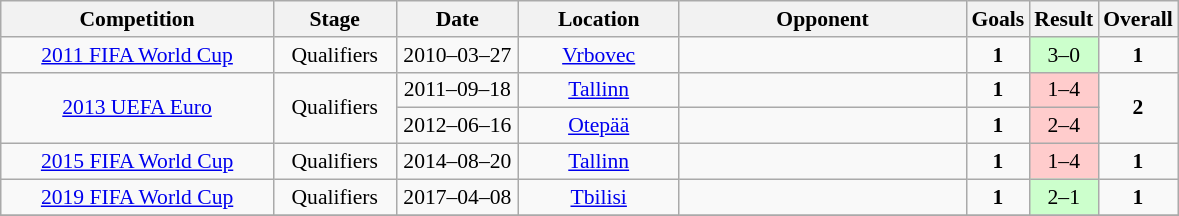<table class="wikitable" style="font-size:90%">
<tr>
<th width=175px>Competition</th>
<th width=75px>Stage</th>
<th width=75px>Date</th>
<th width=100px>Location</th>
<th width=185px>Opponent</th>
<th width=25px>Goals</th>
<th width=25>Result</th>
<th width=25px>Overall</th>
</tr>
<tr align=center>
<td><a href='#'>2011 FIFA World Cup</a></td>
<td>Qualifiers</td>
<td>2010–03–27</td>
<td><a href='#'>Vrbovec</a></td>
<td align=left></td>
<td><strong>1</strong></td>
<td bgcolor=#CCFFCC>3–0</td>
<td><strong>1</strong></td>
</tr>
<tr align=center>
<td rowspan=2><a href='#'>2013 UEFA Euro</a></td>
<td rowspan=2>Qualifiers</td>
<td>2011–09–18</td>
<td><a href='#'>Tallinn</a></td>
<td align=left></td>
<td><strong>1</strong></td>
<td bgcolor=#FFCCCC>1–4</td>
<td rowspan=2><strong>2</strong></td>
</tr>
<tr align=center>
<td>2012–06–16</td>
<td><a href='#'>Otepää</a></td>
<td align=left></td>
<td><strong>1</strong></td>
<td bgcolor=#FFCCCC>2–4</td>
</tr>
<tr align=center>
<td><a href='#'>2015 FIFA World Cup</a></td>
<td>Qualifiers</td>
<td>2014–08–20</td>
<td><a href='#'>Tallinn</a></td>
<td align=left></td>
<td><strong>1</strong></td>
<td bgcolor=#FFCCCC>1–4</td>
<td><strong>1</strong></td>
</tr>
<tr align=center>
<td><a href='#'>2019 FIFA World Cup</a></td>
<td>Qualifiers</td>
<td>2017–04–08</td>
<td><a href='#'>Tbilisi</a></td>
<td align=left></td>
<td><strong>1</strong></td>
<td bgcolor=#CCFFCC>2–1</td>
<td><strong>1</strong></td>
</tr>
<tr>
</tr>
</table>
